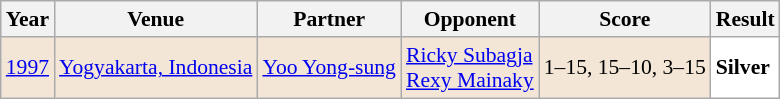<table class="sortable wikitable" style="font-size: 90%;">
<tr>
<th>Year</th>
<th>Venue</th>
<th>Partner</th>
<th>Opponent</th>
<th>Score</th>
<th>Result</th>
</tr>
<tr style="background:#F3E6D7">
<td align="center"><a href='#'>1997</a></td>
<td align="left"><a href='#'>Yogyakarta, Indonesia</a></td>
<td align="left"> <a href='#'>Yoo Yong-sung</a></td>
<td align="left"> <a href='#'>Ricky Subagja</a> <br>  <a href='#'>Rexy Mainaky</a></td>
<td align="left">1–15, 15–10, 3–15</td>
<td style="text-align:left; background:white"> <strong>Silver</strong></td>
</tr>
</table>
